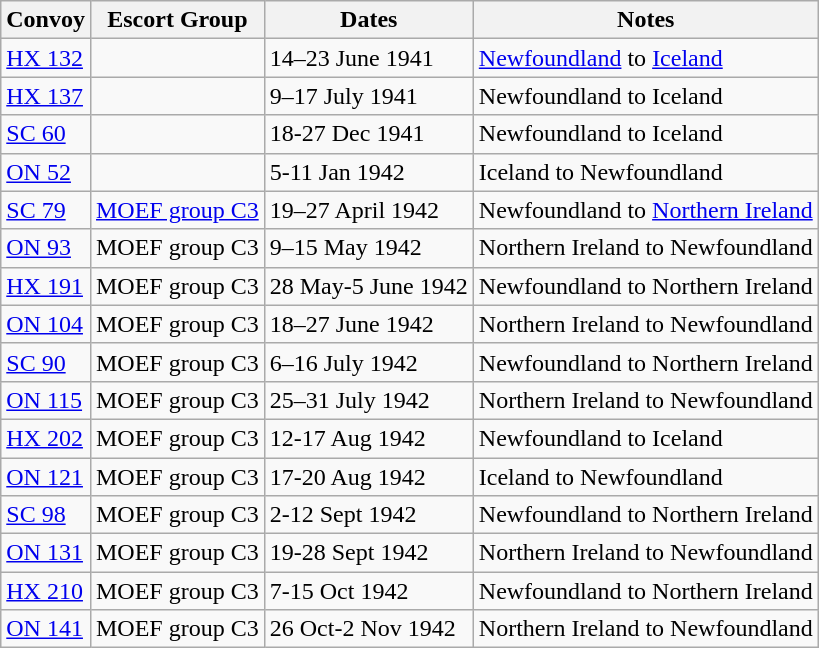<table class="wikitable">
<tr>
<th>Convoy</th>
<th>Escort Group</th>
<th>Dates</th>
<th>Notes</th>
</tr>
<tr>
<td><a href='#'>HX 132</a></td>
<td></td>
<td>14–23 June 1941</td>
<td><a href='#'>Newfoundland</a> to <a href='#'>Iceland</a></td>
</tr>
<tr>
<td><a href='#'>HX 137</a></td>
<td></td>
<td>9–17 July 1941</td>
<td>Newfoundland to Iceland</td>
</tr>
<tr>
<td><a href='#'>SC 60</a></td>
<td></td>
<td>18-27 Dec 1941</td>
<td>Newfoundland to Iceland</td>
</tr>
<tr>
<td><a href='#'>ON 52</a></td>
<td></td>
<td>5-11 Jan 1942</td>
<td>Iceland to Newfoundland</td>
</tr>
<tr>
<td><a href='#'>SC 79</a></td>
<td><a href='#'>MOEF group C3</a></td>
<td>19–27 April 1942</td>
<td>Newfoundland to <a href='#'>Northern Ireland</a></td>
</tr>
<tr>
<td><a href='#'>ON 93</a></td>
<td>MOEF group C3</td>
<td>9–15 May 1942</td>
<td>Northern Ireland to Newfoundland</td>
</tr>
<tr>
<td><a href='#'>HX 191</a></td>
<td>MOEF group C3</td>
<td>28 May-5 June 1942</td>
<td>Newfoundland to Northern Ireland</td>
</tr>
<tr>
<td><a href='#'>ON 104</a></td>
<td>MOEF group C3</td>
<td>18–27 June 1942</td>
<td>Northern Ireland to Newfoundland</td>
</tr>
<tr>
<td><a href='#'>SC 90</a></td>
<td>MOEF group C3</td>
<td>6–16 July 1942</td>
<td>Newfoundland to Northern Ireland</td>
</tr>
<tr>
<td><a href='#'>ON 115</a></td>
<td>MOEF group C3</td>
<td>25–31 July 1942</td>
<td>Northern Ireland to Newfoundland</td>
</tr>
<tr>
<td><a href='#'>HX 202</a></td>
<td>MOEF group C3</td>
<td>12-17 Aug 1942</td>
<td>Newfoundland to Iceland</td>
</tr>
<tr>
<td><a href='#'>ON 121</a></td>
<td>MOEF group C3</td>
<td>17-20 Aug 1942</td>
<td>Iceland to Newfoundland</td>
</tr>
<tr>
<td><a href='#'>SC 98</a></td>
<td>MOEF group C3</td>
<td>2-12 Sept 1942</td>
<td>Newfoundland to Northern Ireland</td>
</tr>
<tr>
<td><a href='#'>ON 131</a></td>
<td>MOEF group C3</td>
<td>19-28 Sept 1942</td>
<td>Northern Ireland to Newfoundland</td>
</tr>
<tr>
<td><a href='#'>HX 210</a></td>
<td>MOEF group C3</td>
<td>7-15 Oct 1942</td>
<td>Newfoundland to Northern Ireland</td>
</tr>
<tr>
<td><a href='#'>ON 141</a></td>
<td>MOEF group C3</td>
<td>26 Oct-2 Nov 1942</td>
<td>Northern Ireland to Newfoundland</td>
</tr>
</table>
